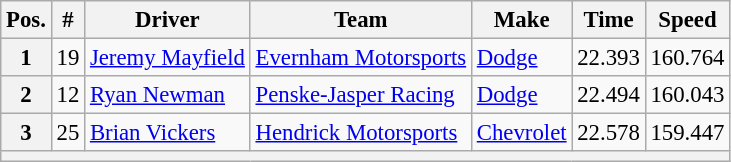<table class="wikitable" style="font-size:95%">
<tr>
<th>Pos.</th>
<th>#</th>
<th>Driver</th>
<th>Team</th>
<th>Make</th>
<th>Time</th>
<th>Speed</th>
</tr>
<tr>
<th>1</th>
<td>19</td>
<td><a href='#'>Jeremy Mayfield</a></td>
<td><a href='#'>Evernham Motorsports</a></td>
<td><a href='#'>Dodge</a></td>
<td>22.393</td>
<td>160.764</td>
</tr>
<tr>
<th>2</th>
<td>12</td>
<td><a href='#'>Ryan Newman</a></td>
<td><a href='#'>Penske-Jasper Racing</a></td>
<td><a href='#'>Dodge</a></td>
<td>22.494</td>
<td>160.043</td>
</tr>
<tr>
<th>3</th>
<td>25</td>
<td><a href='#'>Brian Vickers</a></td>
<td><a href='#'>Hendrick Motorsports</a></td>
<td><a href='#'>Chevrolet</a></td>
<td>22.578</td>
<td>159.447</td>
</tr>
<tr>
<th colspan="7"></th>
</tr>
</table>
